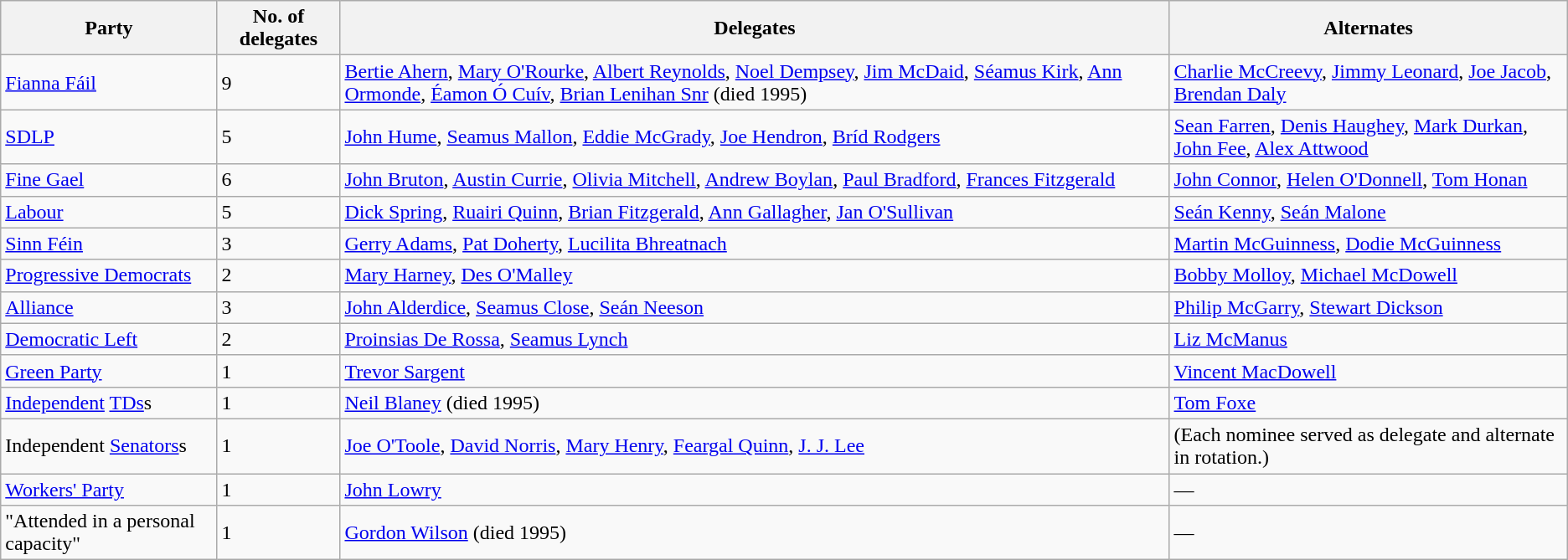<table class="wikitable sortable">
<tr>
<th>Party</th>
<th>No. of delegates</th>
<th class="unsortable">Delegates</th>
<th class="unsortable">Alternates</th>
</tr>
<tr>
<td><a href='#'>Fianna Fáil</a></td>
<td>9</td>
<td><a href='#'>Bertie Ahern</a>, <a href='#'>Mary O'Rourke</a>, <a href='#'>Albert Reynolds</a>, <a href='#'>Noel Dempsey</a>, <a href='#'>Jim McDaid</a>, <a href='#'>Séamus Kirk</a>, <a href='#'>Ann Ormonde</a>, <a href='#'>Éamon Ó Cuív</a>, <a href='#'>Brian Lenihan Snr</a> (died 1995)</td>
<td><a href='#'>Charlie McCreevy</a>, <a href='#'>Jimmy Leonard</a>, <a href='#'>Joe Jacob</a>, <a href='#'>Brendan Daly</a></td>
</tr>
<tr>
<td><a href='#'>SDLP</a></td>
<td>5</td>
<td><a href='#'>John Hume</a>, <a href='#'>Seamus Mallon</a>, <a href='#'>Eddie McGrady</a>, <a href='#'>Joe Hendron</a>, <a href='#'>Bríd Rodgers</a></td>
<td><a href='#'>Sean Farren</a>, <a href='#'>Denis Haughey</a>, <a href='#'>Mark Durkan</a>, <a href='#'>John Fee</a>, <a href='#'>Alex Attwood</a></td>
</tr>
<tr>
<td><a href='#'>Fine Gael</a></td>
<td>6</td>
<td><a href='#'>John Bruton</a>, <a href='#'>Austin Currie</a>, <a href='#'>Olivia Mitchell</a>, <a href='#'>Andrew Boylan</a>, <a href='#'>Paul Bradford</a>, <a href='#'>Frances Fitzgerald</a></td>
<td><a href='#'>John Connor</a>, <a href='#'>Helen O'Donnell</a>, <a href='#'>Tom Honan</a></td>
</tr>
<tr>
<td><a href='#'>Labour</a></td>
<td>5</td>
<td><a href='#'>Dick Spring</a>, <a href='#'>Ruairi Quinn</a>, <a href='#'>Brian Fitzgerald</a>, <a href='#'>Ann Gallagher</a>, <a href='#'>Jan O'Sullivan</a></td>
<td><a href='#'>Seán Kenny</a>, <a href='#'>Seán Malone</a></td>
</tr>
<tr>
<td><a href='#'>Sinn Féin</a></td>
<td>3</td>
<td><a href='#'>Gerry Adams</a>, <a href='#'>Pat Doherty</a>, <a href='#'>Lucilita Bhreatnach</a></td>
<td><a href='#'>Martin McGuinness</a>, <a href='#'>Dodie McGuinness</a></td>
</tr>
<tr>
<td><a href='#'>Progressive Democrats</a></td>
<td>2</td>
<td><a href='#'>Mary Harney</a>, <a href='#'>Des O'Malley</a></td>
<td><a href='#'>Bobby Molloy</a>, <a href='#'>Michael McDowell</a></td>
</tr>
<tr>
<td><a href='#'>Alliance</a></td>
<td>3</td>
<td><a href='#'>John Alderdice</a>, <a href='#'>Seamus Close</a>, <a href='#'>Seán Neeson</a></td>
<td><a href='#'>Philip McGarry</a>, <a href='#'>Stewart Dickson</a></td>
</tr>
<tr>
<td><a href='#'>Democratic Left</a></td>
<td>2</td>
<td><a href='#'>Proinsias De Rossa</a>, <a href='#'>Seamus Lynch</a></td>
<td><a href='#'>Liz McManus</a></td>
</tr>
<tr>
<td><a href='#'>Green Party</a></td>
<td>1</td>
<td><a href='#'>Trevor Sargent</a></td>
<td><a href='#'>Vincent MacDowell</a></td>
</tr>
<tr>
<td><a href='#'>Independent</a> <a href='#'>TDs</a>s</td>
<td>1</td>
<td><a href='#'>Neil Blaney</a> (died 1995)</td>
<td><a href='#'>Tom Foxe</a></td>
</tr>
<tr>
<td>Independent <a href='#'>Senators</a>s</td>
<td>1</td>
<td><a href='#'>Joe O'Toole</a>, <a href='#'>David Norris</a>, <a href='#'>Mary Henry</a>, <a href='#'>Feargal Quinn</a>, <a href='#'>J. J. Lee</a></td>
<td>(Each nominee served as delegate and alternate in rotation.)</td>
</tr>
<tr>
<td><a href='#'>Workers' Party</a></td>
<td>1</td>
<td><a href='#'>John Lowry</a></td>
<td>—</td>
</tr>
<tr>
<td>"Attended in a personal capacity"</td>
<td>1</td>
<td><a href='#'>Gordon Wilson</a> (died 1995)</td>
<td>—</td>
</tr>
</table>
